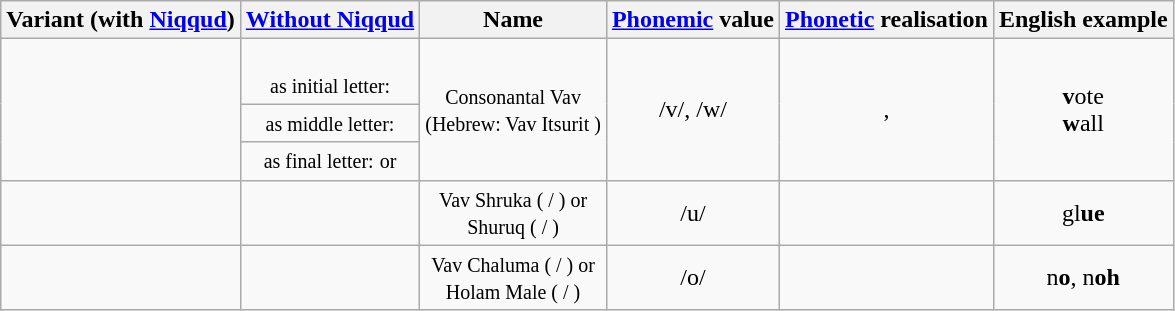<table class=wikitable style="text-align:center;">
<tr>
<th>Variant (with <a href='#'>Niqqud</a>)</th>
<th><a href='#'>Without Niqqud</a></th>
<th>Name</th>
<th><a href='#'>Phonemic</a> value</th>
<th><a href='#'>Phonetic</a> realisation</th>
<th>English example</th>
</tr>
<tr>
<td rowspan=3><br><span></span></td>
<td><br><small>as initial letter:</small><span></span></td>
<td rowspan=3><small>Consonantal Vav<br> (Hebrew: Vav Itsurit )</small></td>
<td rowspan=3>/v/, /w/</td>
<td rowspan=3>, </td>
<td rowspan=3><strong>v</strong>ote<br><strong>w</strong>all</td>
</tr>
<tr>
<td><small>as middle letter:</small><span></span></td>
</tr>
<tr>
<td><small>as final letter:</small><span></span> <small>or</small> <span></span></td>
</tr>
<tr>
<td><br><span></span></td>
<td><br><span></span></td>
<td><small>Vav Shruka ( / ) or<br>Shuruq ( / )</small></td>
<td>/u/</td>
<td></td>
<td>gl<strong>ue</strong></td>
</tr>
<tr>
<td><br><span></span></td>
<td><br><span></span></td>
<td><small>Vav Chaluma ( / ) or<br>Holam Male ( / )</small></td>
<td>/o/</td>
<td></td>
<td>n<strong>o</strong>, n<strong>oh</strong></td>
</tr>
</table>
